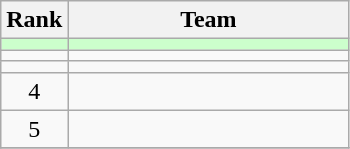<table class=wikitable style="text-align:center;">
<tr>
<th>Rank</th>
<th width=180>Team</th>
</tr>
<tr bgcolor=#CCFFCC>
<td></td>
<td align=left></td>
</tr>
<tr>
<td></td>
<td align=left></td>
</tr>
<tr>
<td></td>
<td align=left></td>
</tr>
<tr>
<td>4</td>
<td align=left></td>
</tr>
<tr>
<td>5</td>
<td align=left></td>
</tr>
<tr>
</tr>
</table>
